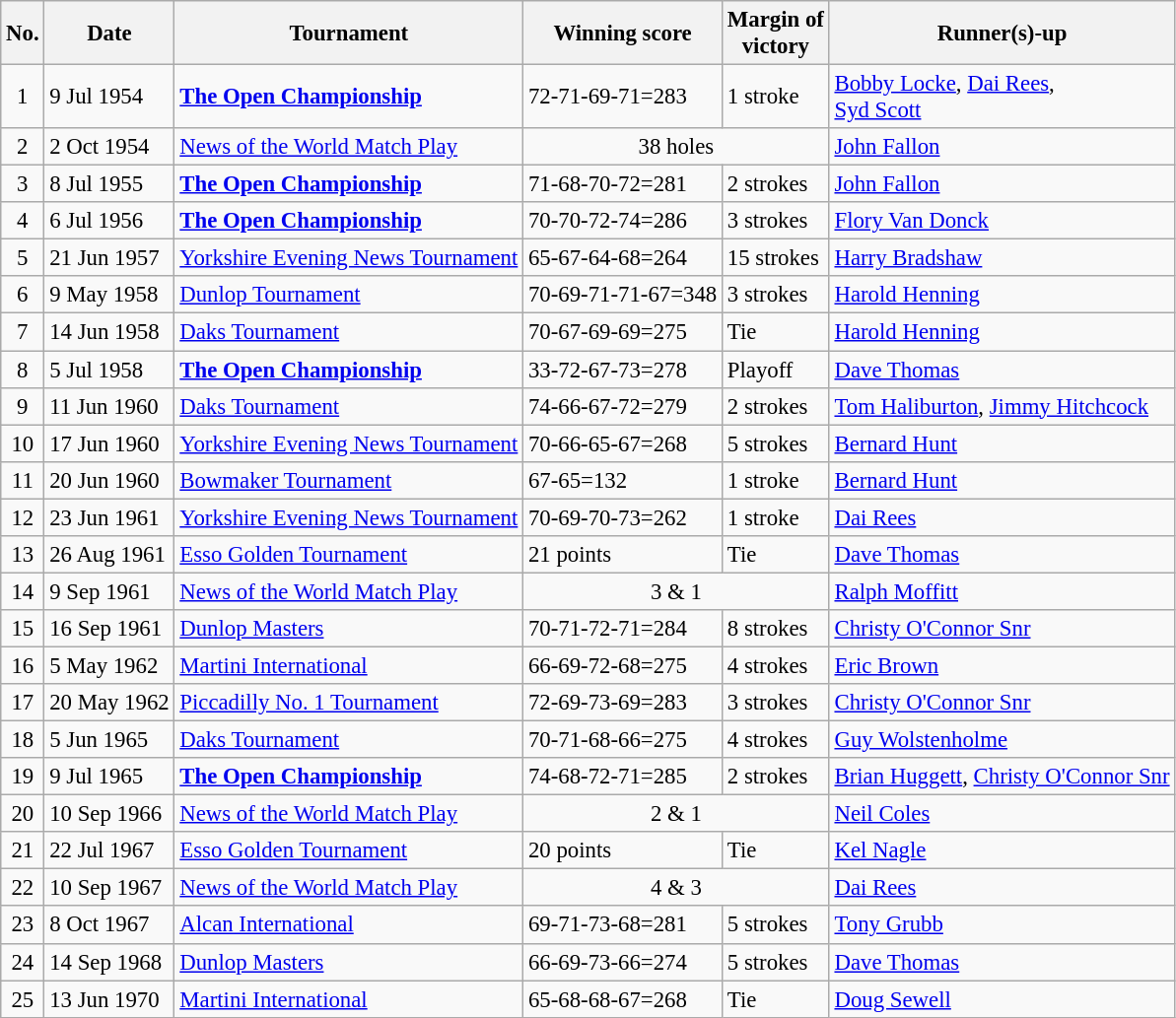<table class="wikitable" style="font-size:95%;">
<tr>
<th>No.</th>
<th>Date</th>
<th>Tournament</th>
<th>Winning score</th>
<th>Margin of<br>victory</th>
<th>Runner(s)-up</th>
</tr>
<tr>
<td align=center>1</td>
<td>9 Jul 1954</td>
<td><strong><a href='#'>The Open Championship</a></strong></td>
<td>72-71-69-71=283</td>
<td>1 stroke</td>
<td> <a href='#'>Bobby Locke</a>,  <a href='#'>Dai Rees</a>,<br> <a href='#'>Syd Scott</a></td>
</tr>
<tr>
<td align=center>2</td>
<td>2 Oct 1954</td>
<td><a href='#'>News of the World Match Play</a></td>
<td align=center colspan=2>38 holes</td>
<td> <a href='#'>John Fallon</a></td>
</tr>
<tr>
<td align=center>3</td>
<td>8 Jul 1955</td>
<td><strong><a href='#'>The Open Championship</a></strong></td>
<td>71-68-70-72=281</td>
<td>2 strokes</td>
<td> <a href='#'>John Fallon</a></td>
</tr>
<tr>
<td align=center>4</td>
<td>6 Jul 1956</td>
<td><strong><a href='#'>The Open Championship</a></strong></td>
<td>70-70-72-74=286</td>
<td>3 strokes</td>
<td> <a href='#'>Flory Van Donck</a></td>
</tr>
<tr>
<td align=center>5</td>
<td>21 Jun 1957</td>
<td><a href='#'>Yorkshire Evening News Tournament</a></td>
<td>65-67-64-68=264</td>
<td>15 strokes</td>
<td> <a href='#'>Harry Bradshaw</a></td>
</tr>
<tr>
<td align=center>6</td>
<td>9 May 1958</td>
<td><a href='#'>Dunlop Tournament</a></td>
<td>70-69-71-71-67=348</td>
<td>3 strokes</td>
<td> <a href='#'>Harold Henning</a></td>
</tr>
<tr>
<td align=center>7</td>
<td>14 Jun 1958</td>
<td><a href='#'>Daks Tournament</a></td>
<td>70-67-69-69=275</td>
<td>Tie</td>
<td> <a href='#'>Harold Henning</a></td>
</tr>
<tr>
<td align=center>8</td>
<td>5 Jul 1958</td>
<td><strong><a href='#'>The Open Championship</a></strong></td>
<td>33-72-67-73=278</td>
<td>Playoff</td>
<td> <a href='#'>Dave Thomas</a></td>
</tr>
<tr>
<td align="center">9</td>
<td>11 Jun 1960</td>
<td><a href='#'>Daks Tournament</a></td>
<td>74-66-67-72=279</td>
<td>2 strokes</td>
<td> <a href='#'>Tom Haliburton</a>,  <a href='#'>Jimmy Hitchcock</a></td>
</tr>
<tr>
<td align="center">10</td>
<td>17 Jun 1960</td>
<td><a href='#'>Yorkshire Evening News Tournament</a></td>
<td>70-66-65-67=268</td>
<td>5 strokes</td>
<td> <a href='#'>Bernard Hunt</a></td>
</tr>
<tr>
<td align="center">11</td>
<td>20 Jun 1960</td>
<td><a href='#'>Bowmaker Tournament</a></td>
<td>67-65=132</td>
<td>1 stroke</td>
<td> <a href='#'>Bernard Hunt</a></td>
</tr>
<tr>
<td align="center">12</td>
<td>23 Jun 1961</td>
<td><a href='#'>Yorkshire Evening News Tournament</a></td>
<td>70-69-70-73=262</td>
<td>1 stroke</td>
<td> <a href='#'>Dai Rees</a></td>
</tr>
<tr>
<td align="center">13</td>
<td>26 Aug 1961</td>
<td><a href='#'>Esso Golden Tournament</a></td>
<td>21 points</td>
<td>Tie</td>
<td> <a href='#'>Dave Thomas</a></td>
</tr>
<tr>
<td align="center">14</td>
<td>9 Sep 1961</td>
<td><a href='#'>News of the World Match Play</a></td>
<td colspan="2" align="center">3 & 1</td>
<td> <a href='#'>Ralph Moffitt</a></td>
</tr>
<tr>
<td align="center">15</td>
<td>16 Sep 1961</td>
<td><a href='#'>Dunlop Masters</a></td>
<td>70-71-72-71=284</td>
<td>8 strokes</td>
<td> <a href='#'>Christy O'Connor Snr</a></td>
</tr>
<tr>
<td align="center">16</td>
<td>5 May 1962</td>
<td><a href='#'>Martini International</a></td>
<td>66-69-72-68=275</td>
<td>4 strokes</td>
<td> <a href='#'>Eric Brown</a></td>
</tr>
<tr>
<td align="center">17</td>
<td>20 May 1962</td>
<td><a href='#'>Piccadilly No. 1 Tournament</a></td>
<td>72-69-73-69=283</td>
<td>3 strokes</td>
<td> <a href='#'>Christy O'Connor Snr</a></td>
</tr>
<tr>
<td align="center">18</td>
<td>5 Jun 1965</td>
<td><a href='#'>Daks Tournament</a></td>
<td>70-71-68-66=275</td>
<td>4 strokes</td>
<td> <a href='#'>Guy Wolstenholme</a></td>
</tr>
<tr>
<td align="center">19</td>
<td>9 Jul 1965</td>
<td><strong><a href='#'>The Open Championship</a></strong></td>
<td>74-68-72-71=285</td>
<td>2 strokes</td>
<td> <a href='#'>Brian Huggett</a>,  <a href='#'>Christy O'Connor Snr</a></td>
</tr>
<tr>
<td align="center">20</td>
<td>10 Sep 1966</td>
<td><a href='#'>News of the World Match Play</a></td>
<td colspan="2" align="center">2 & 1</td>
<td> <a href='#'>Neil Coles</a></td>
</tr>
<tr>
<td align="center">21</td>
<td>22 Jul 1967</td>
<td><a href='#'>Esso Golden Tournament</a></td>
<td>20 points</td>
<td>Tie</td>
<td> <a href='#'>Kel Nagle</a></td>
</tr>
<tr>
<td align="center">22</td>
<td>10 Sep 1967</td>
<td><a href='#'>News of the World Match Play</a></td>
<td colspan="2" align="center">4 & 3</td>
<td> <a href='#'>Dai Rees</a></td>
</tr>
<tr>
<td align="center">23</td>
<td>8 Oct 1967</td>
<td><a href='#'>Alcan International</a></td>
<td>69-71-73-68=281</td>
<td>5 strokes</td>
<td> <a href='#'>Tony Grubb</a></td>
</tr>
<tr>
<td align="center">24</td>
<td>14 Sep 1968</td>
<td><a href='#'>Dunlop Masters</a></td>
<td>66-69-73-66=274</td>
<td>5 strokes</td>
<td> <a href='#'>Dave Thomas</a></td>
</tr>
<tr>
<td align="center">25</td>
<td>13 Jun 1970</td>
<td><a href='#'>Martini International</a></td>
<td>65-68-68-67=268</td>
<td>Tie</td>
<td> <a href='#'>Doug Sewell</a></td>
</tr>
</table>
